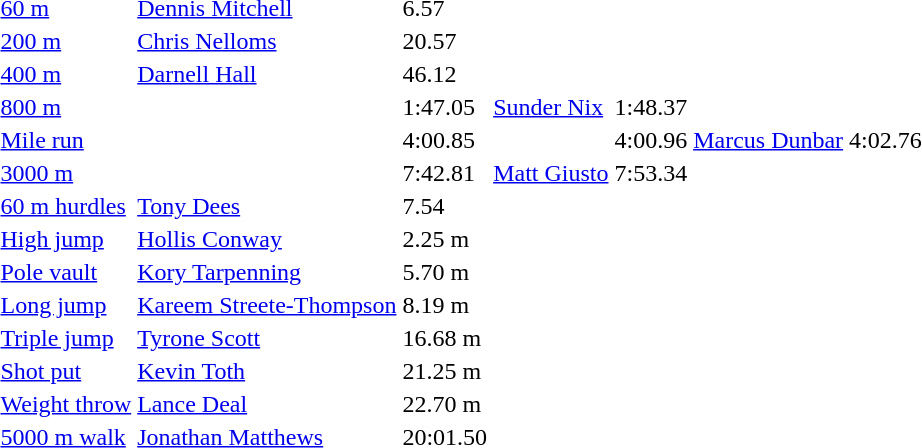<table>
<tr>
<td><a href='#'>60 m</a></td>
<td><a href='#'>Dennis Mitchell</a></td>
<td>6.57</td>
<td></td>
<td></td>
<td></td>
<td></td>
</tr>
<tr>
<td><a href='#'>200 m</a></td>
<td><a href='#'>Chris Nelloms</a></td>
<td>20.57</td>
<td></td>
<td></td>
<td></td>
<td></td>
</tr>
<tr>
<td><a href='#'>400 m</a></td>
<td><a href='#'>Darnell Hall</a></td>
<td>46.12</td>
<td></td>
<td></td>
<td></td>
<td></td>
</tr>
<tr>
<td><a href='#'>800 m</a></td>
<td></td>
<td>1:47.05</td>
<td><a href='#'>Sunder Nix</a></td>
<td>1:48.37</td>
<td></td>
<td></td>
</tr>
<tr>
<td><a href='#'>Mile run</a></td>
<td></td>
<td>4:00.85</td>
<td></td>
<td>4:00.96</td>
<td><a href='#'>Marcus Dunbar</a></td>
<td>4:02.76</td>
</tr>
<tr>
<td><a href='#'>3000 m</a></td>
<td></td>
<td>7:42.81</td>
<td><a href='#'>Matt Giusto</a></td>
<td>7:53.34</td>
<td></td>
<td></td>
</tr>
<tr>
<td><a href='#'>60 m hurdles</a></td>
<td><a href='#'>Tony Dees</a></td>
<td>7.54</td>
<td></td>
<td></td>
<td></td>
<td></td>
</tr>
<tr>
<td><a href='#'>High jump</a></td>
<td><a href='#'>Hollis Conway</a></td>
<td>2.25 m</td>
<td></td>
<td></td>
<td></td>
<td></td>
</tr>
<tr>
<td><a href='#'>Pole vault</a></td>
<td><a href='#'>Kory Tarpenning</a></td>
<td>5.70 m</td>
<td></td>
<td></td>
<td></td>
<td></td>
</tr>
<tr>
<td><a href='#'>Long jump</a></td>
<td><a href='#'>Kareem Streete-Thompson</a></td>
<td>8.19 m</td>
<td></td>
<td></td>
<td></td>
<td></td>
</tr>
<tr>
<td><a href='#'>Triple jump</a></td>
<td><a href='#'>Tyrone Scott</a></td>
<td>16.68 m</td>
<td></td>
<td></td>
<td></td>
<td></td>
</tr>
<tr>
<td><a href='#'>Shot put</a></td>
<td><a href='#'>Kevin Toth</a></td>
<td>21.25 m</td>
<td></td>
<td></td>
<td></td>
<td></td>
</tr>
<tr>
<td><a href='#'>Weight throw</a></td>
<td><a href='#'>Lance Deal</a></td>
<td>22.70 m</td>
<td></td>
<td></td>
<td></td>
<td></td>
</tr>
<tr>
<td><a href='#'>5000 m walk</a></td>
<td><a href='#'>Jonathan Matthews</a></td>
<td>20:01.50</td>
<td></td>
<td></td>
<td></td>
<td></td>
</tr>
</table>
